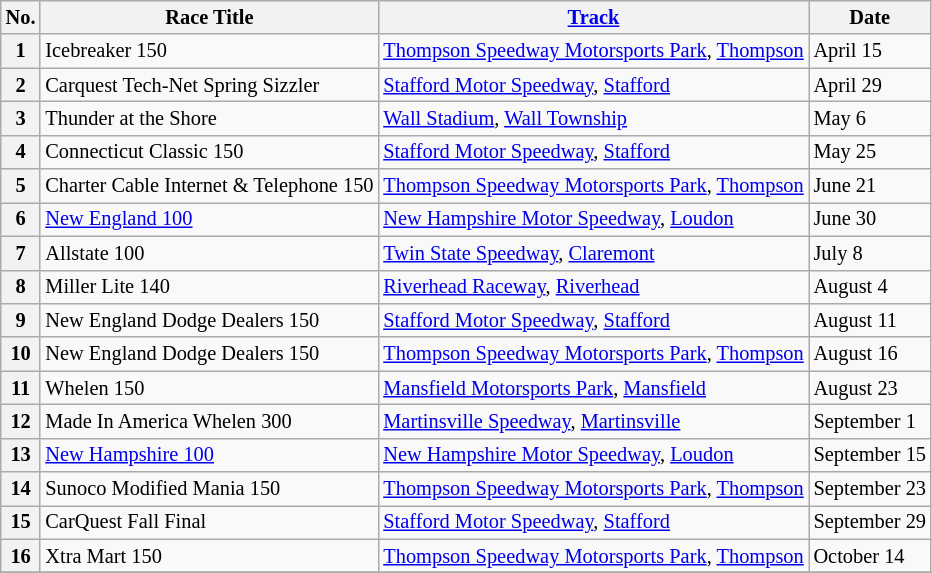<table class="wikitable" style="font-size:85%;">
<tr>
<th>No.</th>
<th>Race Title</th>
<th><a href='#'>Track</a></th>
<th>Date</th>
</tr>
<tr>
<th>1</th>
<td>Icebreaker 150</td>
<td><a href='#'>Thompson Speedway Motorsports Park</a>, <a href='#'>Thompson</a></td>
<td>April 15</td>
</tr>
<tr>
<th>2</th>
<td>Carquest Tech-Net Spring Sizzler</td>
<td><a href='#'>Stafford Motor Speedway</a>, <a href='#'>Stafford</a></td>
<td>April 29</td>
</tr>
<tr>
<th>3</th>
<td>Thunder at the Shore</td>
<td><a href='#'>Wall Stadium</a>, <a href='#'>Wall Township</a></td>
<td>May 6</td>
</tr>
<tr>
<th>4</th>
<td>Connecticut Classic 150</td>
<td><a href='#'>Stafford Motor Speedway</a>, <a href='#'>Stafford</a></td>
<td>May 25</td>
</tr>
<tr>
<th>5</th>
<td>Charter Cable Internet & Telephone 150</td>
<td><a href='#'>Thompson Speedway Motorsports Park</a>, <a href='#'>Thompson</a></td>
<td>June 21</td>
</tr>
<tr>
<th>6</th>
<td><a href='#'>New England 100</a></td>
<td><a href='#'>New Hampshire Motor Speedway</a>, <a href='#'>Loudon</a></td>
<td>June 30</td>
</tr>
<tr>
<th>7</th>
<td>Allstate 100</td>
<td><a href='#'>Twin State Speedway</a>, <a href='#'>Claremont</a></td>
<td>July 8</td>
</tr>
<tr>
<th>8</th>
<td>Miller Lite 140</td>
<td><a href='#'>Riverhead Raceway</a>, <a href='#'>Riverhead</a></td>
<td>August 4</td>
</tr>
<tr>
<th>9</th>
<td>New England Dodge Dealers 150</td>
<td><a href='#'>Stafford Motor Speedway</a>, <a href='#'>Stafford</a></td>
<td>August 11</td>
</tr>
<tr>
<th>10</th>
<td>New England Dodge Dealers 150</td>
<td><a href='#'>Thompson Speedway Motorsports Park</a>, <a href='#'>Thompson</a></td>
<td>August 16</td>
</tr>
<tr>
<th>11</th>
<td>Whelen 150</td>
<td><a href='#'>Mansfield Motorsports Park</a>, <a href='#'>Mansfield</a></td>
<td>August 23</td>
</tr>
<tr>
<th>12</th>
<td>Made In America Whelen 300</td>
<td><a href='#'>Martinsville Speedway</a>, <a href='#'>Martinsville</a></td>
<td>September 1</td>
</tr>
<tr>
<th>13</th>
<td><a href='#'>New Hampshire 100</a></td>
<td><a href='#'>New Hampshire Motor Speedway</a>, <a href='#'>Loudon</a></td>
<td>September 15</td>
</tr>
<tr>
<th>14</th>
<td>Sunoco Modified Mania 150</td>
<td><a href='#'>Thompson Speedway Motorsports Park</a>, <a href='#'>Thompson</a></td>
<td>September 23</td>
</tr>
<tr>
<th>15</th>
<td>CarQuest Fall Final</td>
<td><a href='#'>Stafford Motor Speedway</a>, <a href='#'>Stafford</a></td>
<td>September 29</td>
</tr>
<tr>
<th>16</th>
<td>Xtra Mart 150</td>
<td><a href='#'>Thompson Speedway Motorsports Park</a>, <a href='#'>Thompson</a></td>
<td>October 14</td>
</tr>
<tr>
</tr>
</table>
